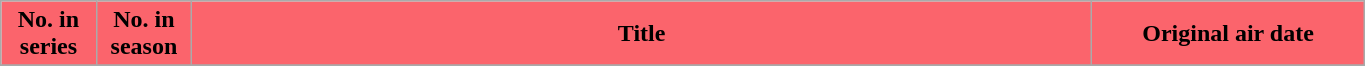<table class="wikitable plainrowheaders" style="width:72%;">
<tr>
<th scope="col" style="background-color: #FB646C; color: #000000;" width=7%>No. in<br>series</th>
<th scope="col" style="background-color: #FB646C; color: #000000;" width=7%>No. in<br>season</th>
<th scope="col" style="background-color: #FB646C; color: #000000;">Title</th>
<th scope="col" style="background-color: #FB646C; color: #000000;" width=20%>Original air date</th>
</tr>
<tr>
</tr>
</table>
